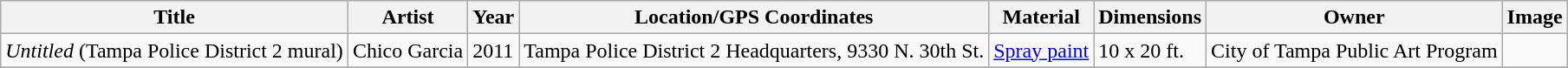<table class="wikitable sortable">
<tr>
<th>Title</th>
<th>Artist</th>
<th>Year</th>
<th>Location/GPS Coordinates</th>
<th>Material</th>
<th>Dimensions</th>
<th>Owner</th>
<th>Image</th>
</tr>
<tr>
<td><em>Untitled</em> (Tampa Police District 2 mural)</td>
<td>Chico Garcia</td>
<td>2011</td>
<td>Tampa Police District 2 Headquarters, 9330 N. 30th St.</td>
<td><a href='#'>Spray paint</a></td>
<td>10 x 20 ft.</td>
<td>City of Tampa Public Art Program</td>
<td></td>
</tr>
<tr>
</tr>
</table>
